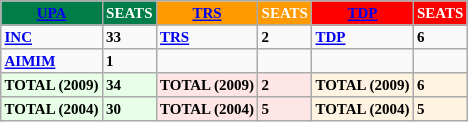<table class="wikitable" style="font-weight: bold; font-size: x-small; font-family: verdana">
<tr>
<th style="background-color:#007D48; color:white"><a href='#'>UPA</a></th>
<th style="background-color:#007D48; color:white">SEATS</th>
<th style="background-color:#FF9900; color:white"><a href='#'>TRS</a></th>
<th style="background-color:#FF9900; color:white">SEATS</th>
<th style="background-color:#FF0000; color:white"><a href='#'>TDP</a></th>
<th style="background-color:#FF0000; color:white">SEATS</th>
</tr>
<tr --->
<td><a href='#'>INC</a></td>
<td>33</td>
<td><a href='#'>TRS</a></td>
<td>2</td>
<td><a href='#'>TDP</a></td>
<td>6</td>
</tr>
<tr --->
<td><a href='#'>AIMIM</a></td>
<td>1</td>
<td></td>
<td></td>
<td></td>
<td></td>
</tr>
<tr --->
<td bgcolor=#E6FFE6>TOTAL (2009)</td>
<td bgcolor=#E6FFE6>34</td>
<td bgcolor=#FFE6E6>TOTAL (2009)</td>
<td bgcolor=#FFE6E6>2</td>
<td bgcolor=#FFF3E1>TOTAL (2009)</td>
<td bgcolor=#FFF3E1>6</td>
</tr>
<tr --->
<td bgcolor=#E6FFE6>TOTAL (2004)</td>
<td bgcolor=#E6FFE6>30</td>
<td bgcolor=#FFE6E6>TOTAL (2004)</td>
<td bgcolor=#FFE6E6>5</td>
<td bgcolor=#FFF3E1>TOTAL (2004)</td>
<td bgcolor=#FFF3E1>5</td>
</tr>
</table>
